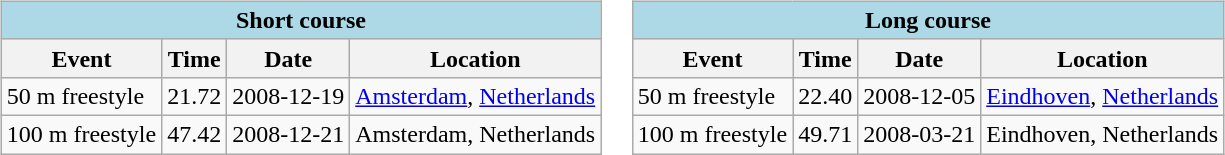<table>
<tr>
<td valign=top  align=left><br><table class="wikitable" |>
<tr>
<th colspan="4" style="background: #add8e6;">Short course</th>
</tr>
<tr>
<th>Event</th>
<th>Time</th>
<th>Date</th>
<th>Location</th>
</tr>
<tr>
<td>50 m freestyle</td>
<td>21.72</td>
<td>2008-12-19</td>
<td><a href='#'>Amsterdam</a>, <a href='#'>Netherlands</a></td>
</tr>
<tr>
<td>100 m freestyle</td>
<td>47.42</td>
<td>2008-12-21</td>
<td>Amsterdam, Netherlands</td>
</tr>
</table>
</td>
<td valign=top  align=left><br><table class="wikitable" |>
<tr>
<th colspan="4" style="background: #add8e6;">Long course</th>
</tr>
<tr>
<th>Event</th>
<th>Time</th>
<th>Date</th>
<th>Location</th>
</tr>
<tr>
<td>50 m freestyle</td>
<td>22.40</td>
<td>2008-12-05</td>
<td><a href='#'>Eindhoven</a>, <a href='#'>Netherlands</a></td>
</tr>
<tr>
<td>100 m freestyle</td>
<td>49.71</td>
<td>2008-03-21</td>
<td>Eindhoven, Netherlands</td>
</tr>
</table>
</td>
</tr>
</table>
